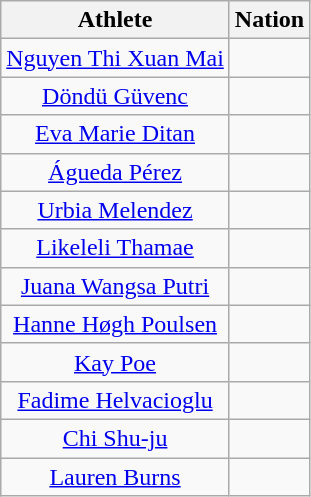<table class="wikitable sortable  mw-collapsible mw-collapsed" style="text-align:center">
<tr>
<th>Athlete</th>
<th>Nation</th>
</tr>
<tr>
<td><a href='#'>Nguyen Thi Xuan Mai</a></td>
<td></td>
</tr>
<tr>
<td><a href='#'>Döndü Güvenc</a></td>
<td></td>
</tr>
<tr>
<td><a href='#'>Eva Marie Ditan</a></td>
<td></td>
</tr>
<tr>
<td><a href='#'>Águeda Pérez</a></td>
<td></td>
</tr>
<tr>
<td><a href='#'>Urbia Melendez</a></td>
<td></td>
</tr>
<tr>
<td><a href='#'>Likeleli Thamae</a></td>
<td></td>
</tr>
<tr>
<td><a href='#'>Juana Wangsa Putri</a></td>
<td></td>
</tr>
<tr>
<td><a href='#'>Hanne Høgh Poulsen</a></td>
<td></td>
</tr>
<tr>
<td><a href='#'>Kay Poe</a></td>
<td></td>
</tr>
<tr>
<td><a href='#'>Fadime Helvacioglu</a></td>
<td></td>
</tr>
<tr>
<td><a href='#'>Chi Shu-ju</a></td>
<td></td>
</tr>
<tr>
<td><a href='#'>Lauren Burns</a></td>
<td></td>
</tr>
</table>
